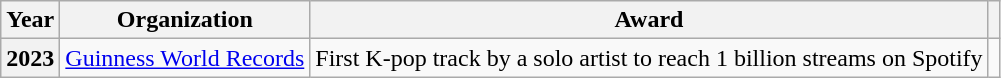<table class="wikitable plainrowheaders">
<tr>
<th scope="col">Year</th>
<th scope="col">Organization</th>
<th scope="col">Award</th>
<th scope="col"></th>
</tr>
<tr>
<th scope="row">2023</th>
<td><a href='#'>Guinness World Records</a></td>
<td>First K-pop track by a solo artist to reach 1 billion streams on Spotify</td>
<td style="text-align:center"></td>
</tr>
</table>
